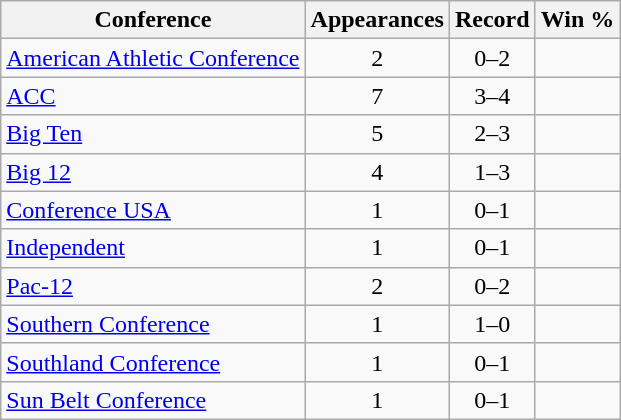<table class=wikitable style="text-align:center;">
<tr>
<th>Conference</th>
<th>Appearances</th>
<th>Record</th>
<th>Win %</th>
</tr>
<tr>
<td align=left><a href='#'>American Athletic Conference</a></td>
<td>2</td>
<td>0–2</td>
<td></td>
</tr>
<tr>
<td align=left><a href='#'>ACC</a></td>
<td>7</td>
<td>3–4</td>
<td></td>
</tr>
<tr>
<td align=left><a href='#'>Big Ten</a></td>
<td>5</td>
<td>2–3</td>
<td></td>
</tr>
<tr>
<td align=left><a href='#'>Big 12</a></td>
<td>4</td>
<td>1–3</td>
<td></td>
</tr>
<tr>
<td align=left><a href='#'>Conference USA</a></td>
<td>1</td>
<td>0–1</td>
<td></td>
</tr>
<tr>
<td align=left><a href='#'>Independent</a></td>
<td>1</td>
<td>0–1</td>
<td></td>
</tr>
<tr>
<td align=left><a href='#'>Pac-12</a></td>
<td>2</td>
<td>0–2</td>
<td></td>
</tr>
<tr>
<td align=left><a href='#'>Southern Conference</a></td>
<td>1</td>
<td>1–0</td>
<td></td>
</tr>
<tr>
<td align=left><a href='#'>Southland Conference</a></td>
<td>1</td>
<td>0–1</td>
<td></td>
</tr>
<tr>
<td align=left><a href='#'>Sun Belt Conference</a></td>
<td>1</td>
<td>0–1</td>
<td></td>
</tr>
</table>
